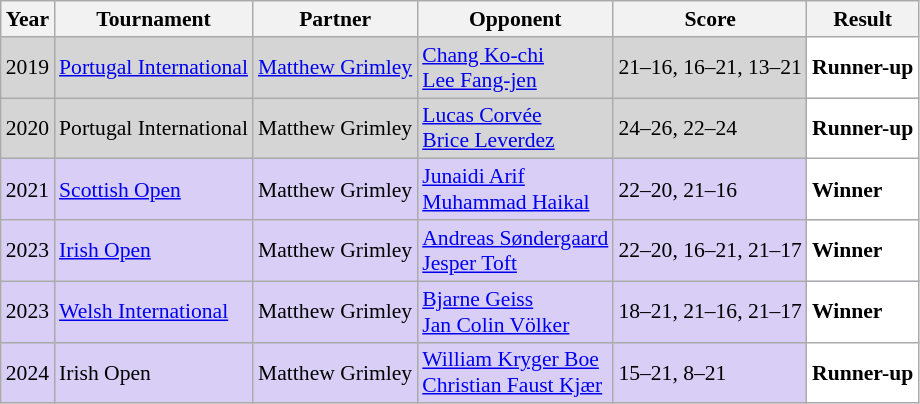<table class="sortable wikitable" style="font-size: 90%;">
<tr>
<th>Year</th>
<th>Tournament</th>
<th>Partner</th>
<th>Opponent</th>
<th>Score</th>
<th>Result</th>
</tr>
<tr style="background:#D5D5D5">
<td align="center">2019</td>
<td align="left"><a href='#'>Portugal International</a></td>
<td align="left"> <a href='#'>Matthew Grimley</a></td>
<td align="left"> <a href='#'>Chang Ko-chi</a><br> <a href='#'>Lee Fang-jen</a></td>
<td align="left">21–16, 16–21, 13–21</td>
<td style="text-align:left; background:white"> <strong>Runner-up</strong></td>
</tr>
<tr style="background:#D5D5D5">
<td align="center">2020</td>
<td align="left">Portugal International</td>
<td align="left"> Matthew Grimley</td>
<td align="left"> <a href='#'>Lucas Corvée</a><br> <a href='#'>Brice Leverdez</a></td>
<td align="left">24–26, 22–24</td>
<td style="text-align:left; background:white"> <strong>Runner-up</strong></td>
</tr>
<tr style="background:#D8CEF6">
<td align="center">2021</td>
<td align="left"><a href='#'>Scottish Open</a></td>
<td align="left"> Matthew Grimley</td>
<td align="left"> <a href='#'>Junaidi Arif</a><br> <a href='#'>Muhammad Haikal</a></td>
<td align="left">22–20, 21–16</td>
<td style="text-align:left; background:white"> <strong>Winner</strong></td>
</tr>
<tr style="background:#D8CEF6">
<td align="center">2023</td>
<td align="left"><a href='#'>Irish Open</a></td>
<td align="left"> Matthew Grimley</td>
<td align="left"> <a href='#'>Andreas Søndergaard</a><br> <a href='#'>Jesper Toft</a></td>
<td align="left">22–20, 16–21, 21–17</td>
<td style="text-align:left; background:white"> <strong>Winner</strong></td>
</tr>
<tr style="background:#D8CEF6">
<td align="center">2023</td>
<td align="left"><a href='#'>Welsh International</a></td>
<td align="left"> Matthew Grimley</td>
<td align="left"> <a href='#'>Bjarne Geiss</a><br> <a href='#'>Jan Colin Völker</a></td>
<td align="left">18–21, 21–16, 21–17</td>
<td style="text-align:left; background:white"> <strong>Winner</strong></td>
</tr>
<tr style="background:#D8CEF6">
<td align="center">2024</td>
<td align="left">Irish Open</td>
<td align="left"> Matthew Grimley</td>
<td align="left"> <a href='#'>William Kryger Boe</a><br> <a href='#'>Christian Faust Kjær</a></td>
<td align="left">15–21, 8–21</td>
<td style="text-align:left; background:white"> <strong>Runner-up</strong></td>
</tr>
</table>
